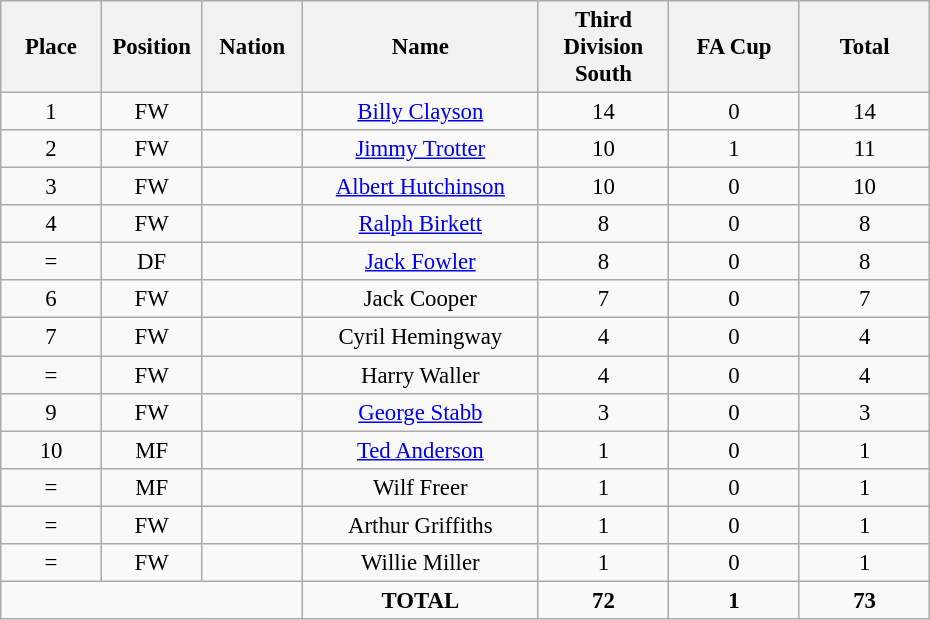<table class="wikitable" style="font-size: 95%; text-align: center;">
<tr>
<th width=60>Place</th>
<th width=60>Position</th>
<th width=60>Nation</th>
<th width=150>Name</th>
<th width=80>Third Division South</th>
<th width=80>FA Cup</th>
<th width=80>Total</th>
</tr>
<tr>
<td>1</td>
<td>FW</td>
<td></td>
<td><a href='#'>Billy Clayson</a></td>
<td>14</td>
<td>0</td>
<td>14</td>
</tr>
<tr>
<td>2</td>
<td>FW</td>
<td></td>
<td><a href='#'>Jimmy Trotter</a></td>
<td>10</td>
<td>1</td>
<td>11</td>
</tr>
<tr>
<td>3</td>
<td>FW</td>
<td></td>
<td><a href='#'>Albert Hutchinson</a></td>
<td>10</td>
<td>0</td>
<td>10</td>
</tr>
<tr>
<td>4</td>
<td>FW</td>
<td></td>
<td><a href='#'>Ralph Birkett</a></td>
<td>8</td>
<td>0</td>
<td>8</td>
</tr>
<tr>
<td>=</td>
<td>DF</td>
<td></td>
<td><a href='#'>Jack Fowler</a></td>
<td>8</td>
<td>0</td>
<td>8</td>
</tr>
<tr>
<td>6</td>
<td>FW</td>
<td></td>
<td>Jack Cooper</td>
<td>7</td>
<td>0</td>
<td>7</td>
</tr>
<tr>
<td>7</td>
<td>FW</td>
<td></td>
<td>Cyril Hemingway</td>
<td>4</td>
<td>0</td>
<td>4</td>
</tr>
<tr>
<td>=</td>
<td>FW</td>
<td></td>
<td>Harry Waller</td>
<td>4</td>
<td>0</td>
<td>4</td>
</tr>
<tr>
<td>9</td>
<td>FW</td>
<td></td>
<td><a href='#'>George Stabb</a></td>
<td>3</td>
<td>0</td>
<td>3</td>
</tr>
<tr>
<td>10</td>
<td>MF</td>
<td></td>
<td><a href='#'>Ted Anderson</a></td>
<td>1</td>
<td>0</td>
<td>1</td>
</tr>
<tr>
<td>=</td>
<td>MF</td>
<td></td>
<td>Wilf Freer</td>
<td>1</td>
<td>0</td>
<td>1</td>
</tr>
<tr>
<td>=</td>
<td>FW</td>
<td></td>
<td>Arthur Griffiths</td>
<td>1</td>
<td>0</td>
<td>1</td>
</tr>
<tr>
<td>=</td>
<td>FW</td>
<td></td>
<td>Willie Miller</td>
<td>1</td>
<td>0</td>
<td>1</td>
</tr>
<tr>
<td colspan="3"></td>
<td><strong>TOTAL</strong></td>
<td><strong>72</strong></td>
<td><strong>1</strong></td>
<td><strong>73</strong></td>
</tr>
</table>
